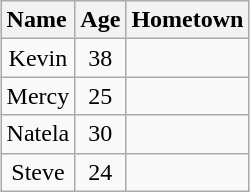<table class="wikitable sortable" style="margin:auto; text-align:center">
<tr>
<th style="text-align:left">Name</th>
<th style="text-align:left">Age</th>
<th style="text-align:left">Hometown</th>
</tr>
<tr>
<td>Kevin</td>
<td>38</td>
<td></td>
</tr>
<tr>
<td>Mercy</td>
<td>25</td>
<td></td>
</tr>
<tr>
<td>Natela</td>
<td>30</td>
<td></td>
</tr>
<tr>
<td>Steve</td>
<td>24</td>
<td></td>
</tr>
</table>
